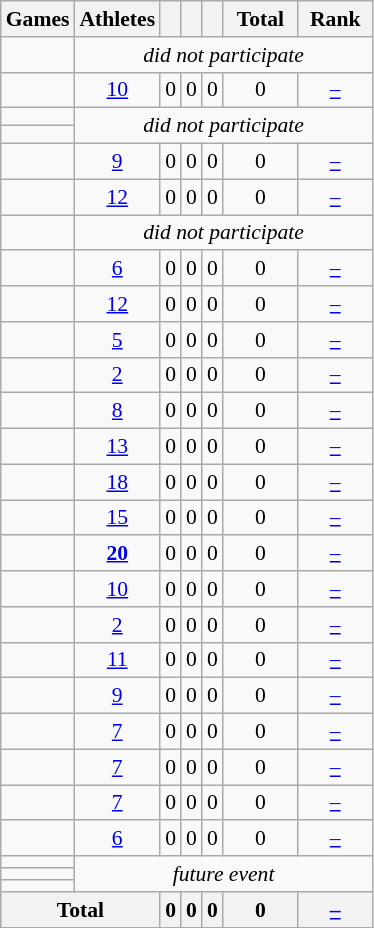<table class="wikitable sortable" style="text-align:center; font-size:90%">
<tr>
<th>Games</th>
<th>Athletes</th>
<th width:3em; font-weight:bold;"></th>
<th width:3em; font-weight:bold;"></th>
<th width:3em; font-weight:bold;"></th>
<th style="width:3em; font-weight:bold;">Total</th>
<th style="width:3em; font-weight:bold;">Rank</th>
</tr>
<tr>
<td align=left> </td>
<td colspan=6><em>did not participate</em></td>
</tr>
<tr>
<td align=left> </td>
<td><a href='#'>10</a></td>
<td>0</td>
<td>0</td>
<td>0</td>
<td>0</td>
<td><a href='#'>–</a></td>
</tr>
<tr>
<td align=left> </td>
<td colspan=6; rowspan=2><em>did not participate</em></td>
</tr>
<tr>
<td align=left> </td>
</tr>
<tr>
<td align=left> </td>
<td><a href='#'>9</a></td>
<td>0</td>
<td>0</td>
<td>0</td>
<td>0</td>
<td><a href='#'>–</a></td>
</tr>
<tr>
<td align=left> </td>
<td><a href='#'>12</a></td>
<td>0</td>
<td>0</td>
<td>0</td>
<td>0</td>
<td><a href='#'>–</a></td>
</tr>
<tr>
<td align=left> </td>
<td colspan=6><em>did not participate</em></td>
</tr>
<tr>
<td align=left> </td>
<td><a href='#'>6</a></td>
<td>0</td>
<td>0</td>
<td>0</td>
<td>0</td>
<td><a href='#'>–</a></td>
</tr>
<tr>
<td align=left> </td>
<td><a href='#'>12</a></td>
<td>0</td>
<td>0</td>
<td>0</td>
<td>0</td>
<td><a href='#'>–</a></td>
</tr>
<tr>
<td align=left> </td>
<td><a href='#'>5</a></td>
<td>0</td>
<td>0</td>
<td>0</td>
<td>0</td>
<td><a href='#'>–</a></td>
</tr>
<tr>
<td align=left> </td>
<td><a href='#'>2</a></td>
<td>0</td>
<td>0</td>
<td>0</td>
<td>0</td>
<td><a href='#'>–</a></td>
</tr>
<tr>
<td align=left> </td>
<td><a href='#'>8</a></td>
<td>0</td>
<td>0</td>
<td>0</td>
<td>0</td>
<td><a href='#'>–</a></td>
</tr>
<tr>
<td align=left> </td>
<td><a href='#'>13</a></td>
<td>0</td>
<td>0</td>
<td>0</td>
<td>0</td>
<td><a href='#'>–</a></td>
</tr>
<tr>
<td align=left> </td>
<td><a href='#'>18</a></td>
<td>0</td>
<td>0</td>
<td>0</td>
<td>0</td>
<td><a href='#'>–</a></td>
</tr>
<tr>
<td align=left> </td>
<td><a href='#'>15</a></td>
<td>0</td>
<td>0</td>
<td>0</td>
<td>0</td>
<td><a href='#'>–</a></td>
</tr>
<tr>
<td align=left> </td>
<td><a href='#'><strong>20</strong></a></td>
<td>0</td>
<td>0</td>
<td>0</td>
<td>0</td>
<td><a href='#'>–</a></td>
</tr>
<tr>
<td align=left> </td>
<td><a href='#'>10</a></td>
<td>0</td>
<td>0</td>
<td>0</td>
<td>0</td>
<td><a href='#'>–</a></td>
</tr>
<tr>
<td align=left> </td>
<td><a href='#'>2</a></td>
<td>0</td>
<td>0</td>
<td>0</td>
<td>0</td>
<td><a href='#'>–</a></td>
</tr>
<tr>
<td align=left> </td>
<td><a href='#'>11</a></td>
<td>0</td>
<td>0</td>
<td>0</td>
<td>0</td>
<td><a href='#'>–</a></td>
</tr>
<tr>
<td align=left> </td>
<td><a href='#'>9</a></td>
<td>0</td>
<td>0</td>
<td>0</td>
<td>0</td>
<td><a href='#'>–</a></td>
</tr>
<tr>
<td align=left> </td>
<td><a href='#'>7</a></td>
<td>0</td>
<td>0</td>
<td>0</td>
<td>0</td>
<td><a href='#'>–</a></td>
</tr>
<tr>
<td align=left> </td>
<td><a href='#'>7</a></td>
<td>0</td>
<td>0</td>
<td>0</td>
<td>0</td>
<td><a href='#'>–</a></td>
</tr>
<tr>
<td align=left> </td>
<td><a href='#'>7</a></td>
<td>0</td>
<td>0</td>
<td>0</td>
<td>0</td>
<td><a href='#'>–</a></td>
</tr>
<tr>
<td align=left> </td>
<td><a href='#'>6</a></td>
<td>0</td>
<td>0</td>
<td>0</td>
<td>0</td>
<td><a href='#'>–</a></td>
</tr>
<tr>
<td align=left> </td>
<td rowspan="3"; colspan=6><em>future event</em></td>
</tr>
<tr>
<td align=left> </td>
</tr>
<tr>
<td align=left> </td>
</tr>
<tr>
<th colspan=2>Total</th>
<th>0</th>
<th>0</th>
<th>0</th>
<th>0</th>
<th><a href='#'>–</a></th>
</tr>
</table>
